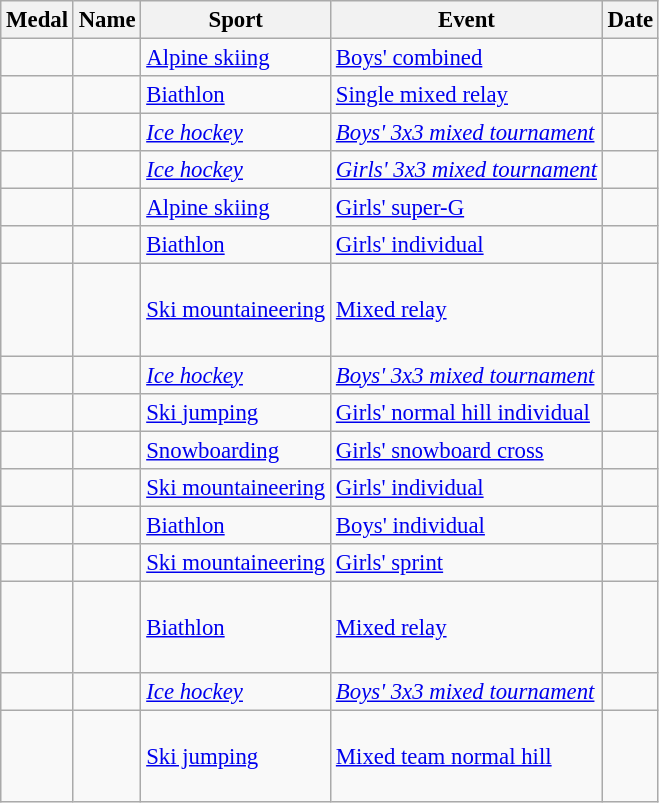<table class="wikitable sortable" style="font-size:95%;">
<tr>
<th>Medal</th>
<th>Name</th>
<th>Sport</th>
<th>Event</th>
<th>Date</th>
</tr>
<tr>
<td></td>
<td></td>
<td><a href='#'>Alpine skiing</a></td>
<td><a href='#'>Boys' combined</a></td>
<td></td>
</tr>
<tr>
<td></td>
<td><br></td>
<td><a href='#'>Biathlon</a></td>
<td><a href='#'>Single mixed relay</a></td>
<td></td>
</tr>
<tr>
<td><em></em></td>
<td><em></em></td>
<td><em><a href='#'>Ice hockey</a></em></td>
<td><em><a href='#'>Boys' 3x3 mixed tournament</a></em></td>
<td><em></em></td>
</tr>
<tr>
<td><em></em></td>
<td><em></em></td>
<td><em><a href='#'>Ice hockey</a></em></td>
<td><em><a href='#'>Girls' 3x3 mixed tournament</a></em></td>
<td><em></em></td>
</tr>
<tr>
<td></td>
<td></td>
<td><a href='#'>Alpine skiing</a></td>
<td><a href='#'>Girls' super-G</a></td>
<td></td>
</tr>
<tr>
<td></td>
<td></td>
<td><a href='#'>Biathlon</a></td>
<td><a href='#'>Girls' individual</a></td>
<td></td>
</tr>
<tr>
<td></td>
<td><br><br><br></td>
<td><a href='#'>Ski mountaineering</a></td>
<td><a href='#'>Mixed relay</a></td>
<td></td>
</tr>
<tr>
<td><em></em></td>
<td><em></em></td>
<td><em><a href='#'>Ice hockey</a></em></td>
<td><em><a href='#'>Boys' 3x3 mixed tournament</a></em></td>
<td><em></em></td>
</tr>
<tr>
<td></td>
<td></td>
<td><a href='#'>Ski jumping</a></td>
<td><a href='#'>Girls' normal hill individual</a></td>
<td></td>
</tr>
<tr>
<td></td>
<td></td>
<td><a href='#'>Snowboarding</a></td>
<td><a href='#'>Girls' snowboard cross</a></td>
<td></td>
</tr>
<tr>
<td></td>
<td></td>
<td><a href='#'>Ski mountaineering</a></td>
<td><a href='#'>Girls' individual</a></td>
<td></td>
</tr>
<tr>
<td></td>
<td></td>
<td><a href='#'>Biathlon</a></td>
<td><a href='#'>Boys' individual</a></td>
<td></td>
</tr>
<tr>
<td></td>
<td></td>
<td><a href='#'>Ski mountaineering</a></td>
<td><a href='#'>Girls' sprint</a></td>
<td></td>
</tr>
<tr>
<td></td>
<td><br><br><br></td>
<td><a href='#'>Biathlon</a></td>
<td><a href='#'>Mixed relay</a></td>
<td></td>
</tr>
<tr>
<td><em></em></td>
<td><em></em></td>
<td><em><a href='#'>Ice hockey</a></em></td>
<td><em><a href='#'>Boys' 3x3 mixed tournament</a></em></td>
<td><em></em></td>
</tr>
<tr>
<td></td>
<td><br><br><br></td>
<td><a href='#'>Ski jumping</a></td>
<td><a href='#'>Mixed team normal hill</a></td>
<td></td>
</tr>
</table>
